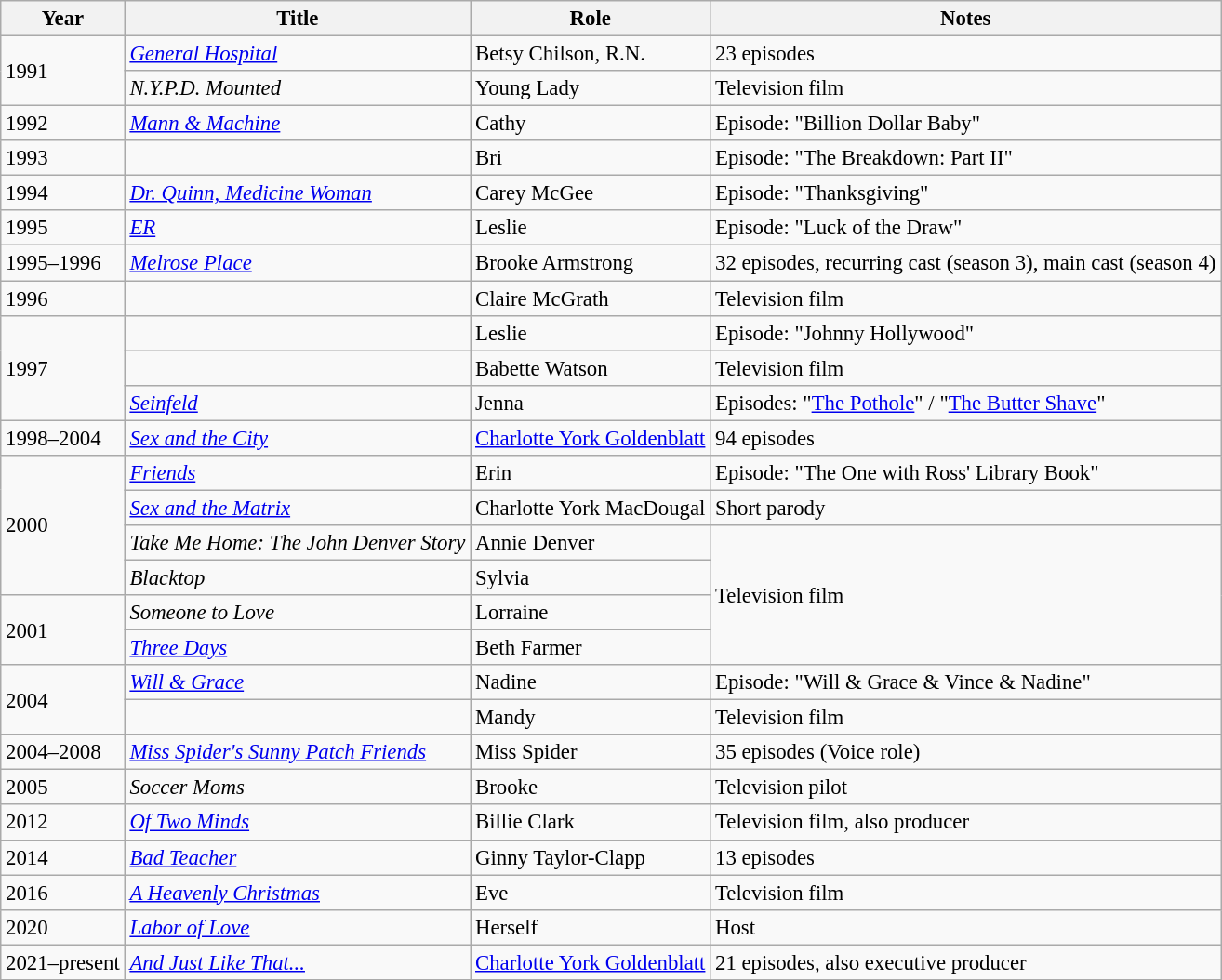<table class="wikitable sortable" style="font-size:95%">
<tr>
<th>Year</th>
<th>Title</th>
<th>Role</th>
<th>Notes</th>
</tr>
<tr>
<td rowspan="2">1991</td>
<td><em><a href='#'>General Hospital</a></em></td>
<td>Betsy Chilson, R.N.</td>
<td>23 episodes</td>
</tr>
<tr>
<td><em>N.Y.P.D. Mounted</em></td>
<td>Young Lady</td>
<td>Television film</td>
</tr>
<tr>
<td>1992</td>
<td><em><a href='#'>Mann & Machine</a></em></td>
<td>Cathy</td>
<td>Episode: "Billion Dollar Baby"</td>
</tr>
<tr>
<td>1993</td>
<td><em></em></td>
<td>Bri</td>
<td>Episode: "The Breakdown: Part II"</td>
</tr>
<tr>
<td>1994</td>
<td><em><a href='#'>Dr. Quinn, Medicine Woman</a></em></td>
<td>Carey McGee</td>
<td>Episode: "Thanksgiving"</td>
</tr>
<tr>
<td>1995</td>
<td><em><a href='#'>ER</a></em></td>
<td>Leslie</td>
<td>Episode: "Luck of the Draw"</td>
</tr>
<tr>
<td>1995–1996</td>
<td><em><a href='#'>Melrose Place</a></em></td>
<td>Brooke Armstrong</td>
<td>32 episodes, recurring cast (season 3), main cast (season 4)</td>
</tr>
<tr>
<td>1996</td>
<td><em></em></td>
<td>Claire McGrath</td>
<td>Television film</td>
</tr>
<tr>
<td rowspan="3">1997</td>
<td><em></em></td>
<td>Leslie</td>
<td>Episode: "Johnny Hollywood"</td>
</tr>
<tr>
<td><em></em></td>
<td>Babette Watson</td>
<td>Television film</td>
</tr>
<tr>
<td><em><a href='#'>Seinfeld</a></em></td>
<td>Jenna</td>
<td>Episodes: "<a href='#'>The Pothole</a>" / "<a href='#'>The Butter Shave</a>"</td>
</tr>
<tr>
<td>1998–2004</td>
<td><em><a href='#'>Sex and the City</a></em></td>
<td><a href='#'>Charlotte York Goldenblatt</a></td>
<td>94 episodes</td>
</tr>
<tr>
<td rowspan="4">2000</td>
<td><em><a href='#'>Friends</a></em></td>
<td>Erin</td>
<td>Episode: "The One with Ross' Library Book"</td>
</tr>
<tr>
<td><em><a href='#'>Sex and the Matrix</a></em></td>
<td>Charlotte York MacDougal</td>
<td>Short parody</td>
</tr>
<tr>
<td><em>Take Me Home: The John Denver Story</em></td>
<td>Annie Denver</td>
<td rowspan="4">Television film</td>
</tr>
<tr>
<td><em>Blacktop</em></td>
<td>Sylvia</td>
</tr>
<tr>
<td rowspan="2">2001</td>
<td><em>Someone to Love</em></td>
<td>Lorraine</td>
</tr>
<tr>
<td><em><a href='#'>Three Days</a></em></td>
<td>Beth Farmer</td>
</tr>
<tr>
<td rowspan="2">2004</td>
<td><em><a href='#'>Will & Grace</a></em></td>
<td>Nadine</td>
<td>Episode: "Will & Grace & Vince & Nadine"</td>
</tr>
<tr>
<td><em></em></td>
<td>Mandy</td>
<td>Television film</td>
</tr>
<tr>
<td>2004–2008</td>
<td><em><a href='#'>Miss Spider's Sunny Patch Friends</a></em></td>
<td>Miss Spider</td>
<td>35 episodes (Voice role)</td>
</tr>
<tr>
<td>2005</td>
<td><em>Soccer Moms</em></td>
<td>Brooke</td>
<td>Television pilot</td>
</tr>
<tr>
<td>2012</td>
<td><em><a href='#'>Of Two Minds</a></em></td>
<td>Billie Clark</td>
<td>Television film, also producer</td>
</tr>
<tr>
<td>2014</td>
<td><em><a href='#'>Bad Teacher</a></em></td>
<td>Ginny Taylor-Clapp</td>
<td>13 episodes</td>
</tr>
<tr>
<td>2016</td>
<td><em><a href='#'>A Heavenly Christmas</a></em></td>
<td>Eve</td>
<td>Television film</td>
</tr>
<tr>
<td>2020</td>
<td><em><a href='#'>Labor of Love</a></em></td>
<td>Herself</td>
<td>Host</td>
</tr>
<tr>
<td>2021–present</td>
<td><em><a href='#'>And Just Like That...</a></em></td>
<td><a href='#'>Charlotte York Goldenblatt</a></td>
<td>21 episodes, also executive producer</td>
</tr>
</table>
